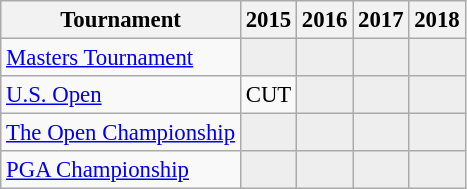<table class="wikitable" style="font-size:95%;text-align:center;">
<tr>
<th>Tournament</th>
<th>2015</th>
<th>2016</th>
<th>2017</th>
<th>2018</th>
</tr>
<tr>
<td align=left><a href='#'>Masters Tournament</a></td>
<td style="background:#eeeeee;"></td>
<td style="background:#eeeeee;"></td>
<td style="background:#eeeeee;"></td>
<td style="background:#eeeeee;"></td>
</tr>
<tr>
<td align=left><a href='#'>U.S. Open</a></td>
<td>CUT</td>
<td style="background:#eeeeee;"></td>
<td style="background:#eeeeee;"></td>
<td style="background:#eeeeee;"></td>
</tr>
<tr>
<td align=left><a href='#'>The Open Championship</a></td>
<td style="background:#eeeeee;"></td>
<td style="background:#eeeeee;"></td>
<td style="background:#eeeeee;"></td>
<td style="background:#eeeeee;"></td>
</tr>
<tr>
<td align=left><a href='#'>PGA Championship</a></td>
<td style="background:#eeeeee;"></td>
<td style="background:#eeeeee;"></td>
<td style="background:#eeeeee;"></td>
<td style="background:#eeeeee;"></td>
</tr>
</table>
